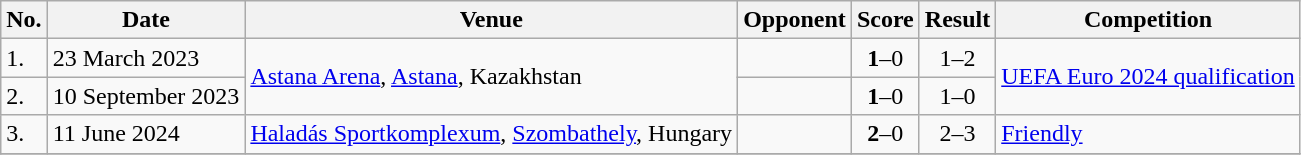<table class="wikitable">
<tr>
<th>No.</th>
<th>Date</th>
<th>Venue</th>
<th>Opponent</th>
<th>Score</th>
<th>Result</th>
<th>Competition</th>
</tr>
<tr>
<td>1.</td>
<td>23 March 2023</td>
<td rowspan=2><a href='#'>Astana Arena</a>, <a href='#'>Astana</a>, Kazakhstan</td>
<td></td>
<td align=center><strong>1</strong>–0</td>
<td align=center>1–2</td>
<td rowspan=2><a href='#'>UEFA Euro 2024 qualification</a></td>
</tr>
<tr>
<td>2.</td>
<td>10 September 2023</td>
<td></td>
<td align=center><strong>1</strong>–0</td>
<td align=center>1–0</td>
</tr>
<tr>
<td>3.</td>
<td>11 June 2024</td>
<td><a href='#'>Haladás Sportkomplexum</a>, <a href='#'>Szombathely</a>, Hungary</td>
<td></td>
<td align=center><strong>2</strong>–0</td>
<td align=center>2–3</td>
<td><a href='#'>Friendly</a></td>
</tr>
<tr>
</tr>
</table>
